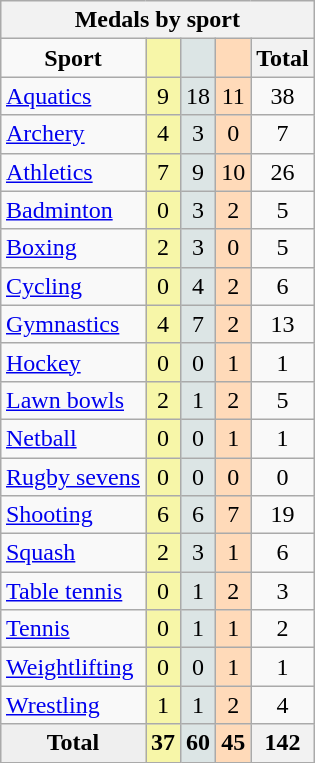<table class="wikitable" style="float:right;">
<tr>
<th colspan=5><strong>Medals by sport</strong></th>
</tr>
<tr align=center>
<td><strong>Sport</strong></td>
<th style="background:#f7f6a8;"></th>
<th style="background:#dce5e5;"></th>
<th style="background:#ffdab9;"></th>
<th><strong>Total</strong></th>
</tr>
<tr align=center>
<td align=left><a href='#'>Aquatics</a></td>
<td style="background:#f7f6a8;">9</td>
<td style="background:#dce5e5;">18</td>
<td style="background:#ffdab9;">11</td>
<td>38</td>
</tr>
<tr align=center>
<td align=left><a href='#'>Archery</a></td>
<td style="background:#f7f6a8;">4</td>
<td style="background:#dce5e5;">3</td>
<td style="background:#ffdab9;">0</td>
<td>7</td>
</tr>
<tr align=center>
<td align=left><a href='#'>Athletics</a></td>
<td style="background:#f7f6a8;">7</td>
<td style="background:#dce5e5;">9</td>
<td style="background:#ffdab9;">10</td>
<td>26</td>
</tr>
<tr align=center>
<td align=left><a href='#'>Badminton</a></td>
<td style="background:#f7f6a8;">0</td>
<td style="background:#dce5e5;">3</td>
<td style="background:#ffdab9;">2</td>
<td>5</td>
</tr>
<tr align=center>
<td align=left><a href='#'>Boxing</a></td>
<td style="background:#f7f6a8;">2</td>
<td style="background:#dce5e5;">3</td>
<td style="background:#ffdab9;">0</td>
<td>5</td>
</tr>
<tr align=center>
<td align=left><a href='#'>Cycling</a></td>
<td style="background:#f7f6a8;">0</td>
<td style="background:#dce5e5;">4</td>
<td style="background:#ffdab9;">2</td>
<td>6</td>
</tr>
<tr align=center>
<td align=left><a href='#'>Gymnastics</a></td>
<td style="background:#f7f6a8;">4</td>
<td style="background:#dce5e5;">7</td>
<td style="background:#ffdab9;">2</td>
<td>13</td>
</tr>
<tr align=center>
<td align=left><a href='#'>Hockey</a></td>
<td style="background:#f7f6a8;">0</td>
<td style="background:#dce5e5;">0</td>
<td style="background:#ffdab9;">1</td>
<td>1</td>
</tr>
<tr align=center>
<td align=left><a href='#'>Lawn bowls</a></td>
<td style="background:#f7f6a8;">2</td>
<td style="background:#dce5e5;">1</td>
<td style="background:#ffdab9;">2</td>
<td>5</td>
</tr>
<tr align=center>
<td align=left><a href='#'>Netball</a></td>
<td style="background:#f7f6a8;">0</td>
<td style="background:#dce5e5;">0</td>
<td style="background:#ffdab9;">1</td>
<td>1</td>
</tr>
<tr align=center>
<td align=left><a href='#'>Rugby sevens</a></td>
<td style="background:#f7f6a8;">0</td>
<td style="background:#dce5e5;">0</td>
<td style="background:#ffdab9;">0</td>
<td>0</td>
</tr>
<tr align=center>
<td align=left><a href='#'>Shooting</a></td>
<td style="background:#f7f6a8;">6</td>
<td style="background:#dce5e5;">6</td>
<td style="background:#ffdab9;">7</td>
<td>19</td>
</tr>
<tr align=center>
<td align=left><a href='#'>Squash</a></td>
<td style="background:#f7f6a8;">2</td>
<td style="background:#dce5e5;">3</td>
<td style="background:#ffdab9;">1</td>
<td>6</td>
</tr>
<tr align=center>
<td align=left><a href='#'>Table tennis</a></td>
<td style="background:#f7f6a8;">0</td>
<td style="background:#dce5e5;">1</td>
<td style="background:#ffdab9;">2</td>
<td>3</td>
</tr>
<tr align=center>
<td align=left><a href='#'>Tennis</a></td>
<td style="background:#f7f6a8;">0</td>
<td style="background:#dce5e5;">1</td>
<td style="background:#ffdab9;">1</td>
<td>2</td>
</tr>
<tr align=center>
<td align=left><a href='#'>Weightlifting</a></td>
<td style="background:#f7f6a8;">0</td>
<td style="background:#dce5e5;">0</td>
<td style="background:#ffdab9;">1</td>
<td>1</td>
</tr>
<tr align=center>
<td align=left><a href='#'>Wrestling</a></td>
<td style="background:#f7f6a8;">1</td>
<td style="background:#dce5e5;">1</td>
<td style="background:#ffdab9;">2</td>
<td>4</td>
</tr>
<tr align=center>
<th style="background:#efefef;"><strong>Total</strong></th>
<th style="background:#f7f6a8;">37</th>
<th style="background:#dce5e5;">60</th>
<th style="background:#ffdab9;">45</th>
<th>142</th>
</tr>
</table>
